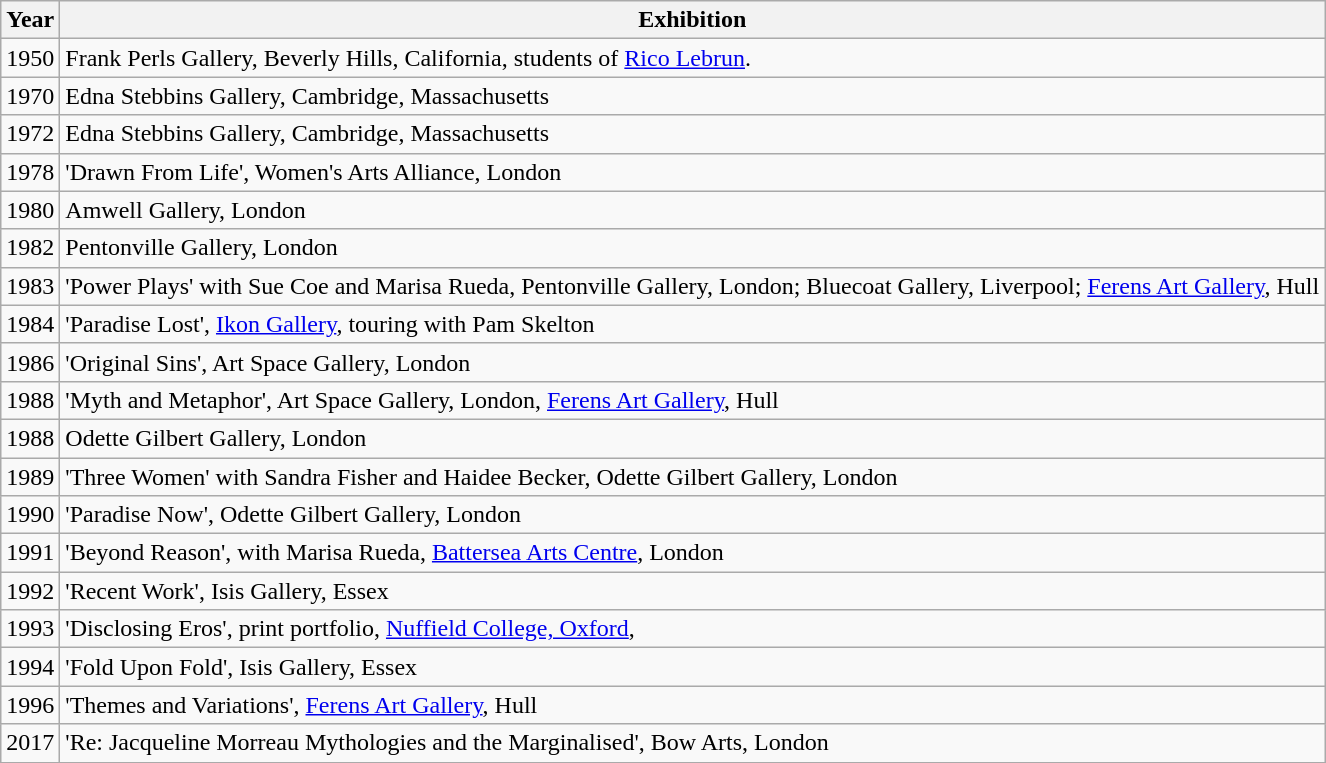<table class="wikitable">
<tr>
<th>Year</th>
<th>Exhibition</th>
</tr>
<tr>
<td>1950</td>
<td>Frank Perls Gallery, Beverly Hills, California, students of <a href='#'>Rico Lebrun</a>.</td>
</tr>
<tr>
<td>1970</td>
<td>Edna Stebbins Gallery, Cambridge, Massachusetts</td>
</tr>
<tr>
<td>1972</td>
<td>Edna Stebbins Gallery, Cambridge, Massachusetts</td>
</tr>
<tr>
<td>1978</td>
<td>'Drawn From Life', Women's Arts Alliance, London</td>
</tr>
<tr>
<td>1980</td>
<td>Amwell Gallery, London</td>
</tr>
<tr>
<td>1982</td>
<td>Pentonville Gallery, London</td>
</tr>
<tr>
<td>1983</td>
<td>'Power Plays' with Sue Coe and Marisa Rueda, Pentonville Gallery, London; Bluecoat Gallery, Liverpool; <a href='#'>Ferens Art Gallery</a>, Hull</td>
</tr>
<tr>
<td>1984</td>
<td>'Paradise Lost', <a href='#'>Ikon Gallery</a>, touring with Pam Skelton</td>
</tr>
<tr>
<td>1986</td>
<td>'Original Sins', Art Space Gallery, London</td>
</tr>
<tr>
<td>1988</td>
<td>'Myth and Metaphor', Art Space Gallery, London, <a href='#'>Ferens Art Gallery</a>, Hull</td>
</tr>
<tr>
<td>1988</td>
<td>Odette Gilbert Gallery, London</td>
</tr>
<tr>
<td>1989</td>
<td>'Three Women' with Sandra Fisher and Haidee Becker, Odette Gilbert Gallery, London</td>
</tr>
<tr>
<td>1990</td>
<td>'Paradise Now', Odette Gilbert Gallery, London</td>
</tr>
<tr>
<td>1991</td>
<td>'Beyond Reason', with Marisa Rueda, <a href='#'>Battersea Arts Centre</a>, London</td>
</tr>
<tr>
<td>1992</td>
<td>'Recent Work', Isis Gallery, Essex</td>
</tr>
<tr>
<td>1993</td>
<td>'Disclosing Eros', print portfolio, <a href='#'>Nuffield College, Oxford</a>,</td>
</tr>
<tr>
<td>1994</td>
<td>'Fold Upon Fold', Isis Gallery, Essex</td>
</tr>
<tr>
<td>1996</td>
<td>'Themes and Variations', <a href='#'>Ferens Art Gallery</a>, Hull</td>
</tr>
<tr>
<td>2017</td>
<td>'Re: Jacqueline Morreau Mythologies and the Marginalised', Bow Arts, London</td>
</tr>
</table>
